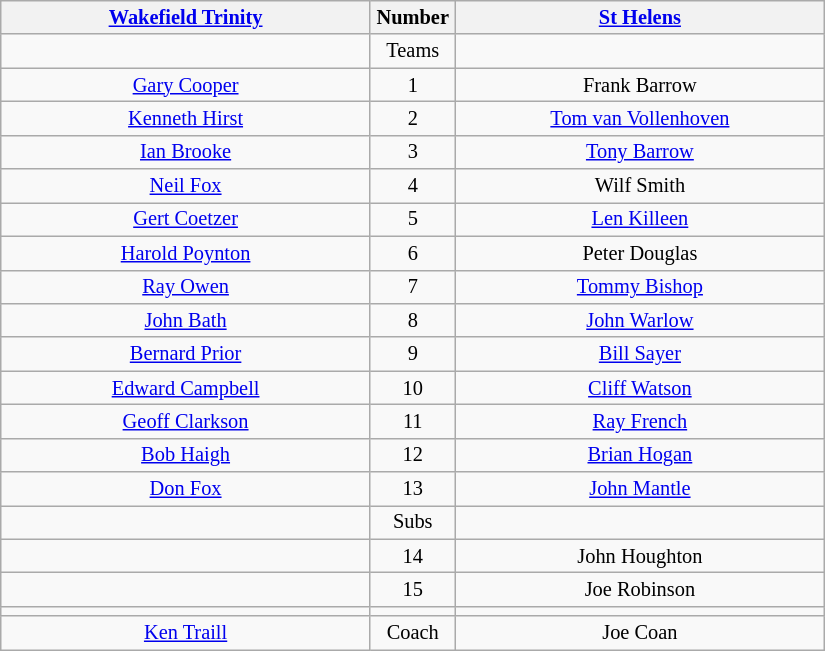<table class="wikitable" style="text-align:center; font-size: 85%">
<tr>
<th width=240 abbr=winner><a href='#'>Wakefield Trinity</a></th>
<th width=50 abbr="Number">Number</th>
<th width=240 abbr=runner-up><a href='#'>St Helens</a></th>
</tr>
<tr>
<td></td>
<td>Teams</td>
<td></td>
</tr>
<tr>
<td><a href='#'>Gary Cooper</a></td>
<td>1</td>
<td>Frank Barrow</td>
</tr>
<tr>
<td><a href='#'>Kenneth Hirst</a></td>
<td>2</td>
<td><a href='#'>Tom van Vollenhoven</a></td>
</tr>
<tr>
<td><a href='#'>Ian Brooke</a></td>
<td>3</td>
<td><a href='#'>Tony Barrow</a></td>
</tr>
<tr>
<td><a href='#'>Neil Fox</a></td>
<td>4</td>
<td>Wilf Smith</td>
</tr>
<tr>
<td><a href='#'>Gert Coetzer</a></td>
<td>5</td>
<td><a href='#'>Len Killeen</a></td>
</tr>
<tr>
<td><a href='#'>Harold Poynton</a></td>
<td>6</td>
<td>Peter Douglas</td>
</tr>
<tr>
<td><a href='#'>Ray Owen</a></td>
<td>7</td>
<td><a href='#'>Tommy Bishop</a></td>
</tr>
<tr>
<td><a href='#'>John Bath</a></td>
<td>8</td>
<td><a href='#'>John Warlow</a></td>
</tr>
<tr>
<td><a href='#'>Bernard Prior</a></td>
<td>9</td>
<td><a href='#'>Bill Sayer</a></td>
</tr>
<tr>
<td><a href='#'>Edward Campbell</a></td>
<td>10</td>
<td><a href='#'>Cliff Watson</a></td>
</tr>
<tr>
<td><a href='#'>Geoff Clarkson</a></td>
<td>11</td>
<td><a href='#'>Ray French</a></td>
</tr>
<tr>
<td><a href='#'>Bob Haigh</a></td>
<td>12</td>
<td><a href='#'>Brian Hogan</a></td>
</tr>
<tr>
<td><a href='#'>Don Fox</a></td>
<td>13</td>
<td><a href='#'>John Mantle</a></td>
</tr>
<tr>
<td></td>
<td>Subs</td>
<td></td>
</tr>
<tr>
<td></td>
<td>14</td>
<td>John Houghton</td>
</tr>
<tr>
<td></td>
<td>15</td>
<td>Joe Robinson</td>
</tr>
<tr>
<td></td>
<td></td>
<td></td>
</tr>
<tr>
<td><a href='#'>Ken Traill</a></td>
<td>Coach</td>
<td>Joe Coan</td>
</tr>
</table>
